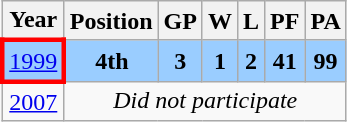<table class="wikitable" style="text-align: center;">
<tr>
<th>Year</th>
<th>Position</th>
<th>GP</th>
<th>W</th>
<th>L</th>
<th>PF</th>
<th>PA</th>
</tr>
<tr bgcolor=#9ACDFF>
<td style="border:3px solid red"> <a href='#'>1999</a></td>
<td><strong>4th</strong></td>
<td><strong>3</strong></td>
<td><strong>1</strong></td>
<td><strong>2</strong></td>
<td><strong>41</strong></td>
<td><strong>99</strong></td>
</tr>
<tr>
<td> <a href='#'>2007</a></td>
<td colspan="6"><em>Did not participate</em></td>
</tr>
</table>
